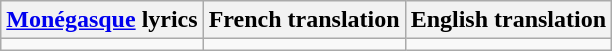<table class="wikitable">
<tr>
<th><a href='#'>Monégasque</a> lyrics</th>
<th>French translation</th>
<th>English translation</th>
</tr>
<tr style="vertical-align:top; white-space:nowrap;">
<td></td>
<td></td>
<td></td>
</tr>
</table>
